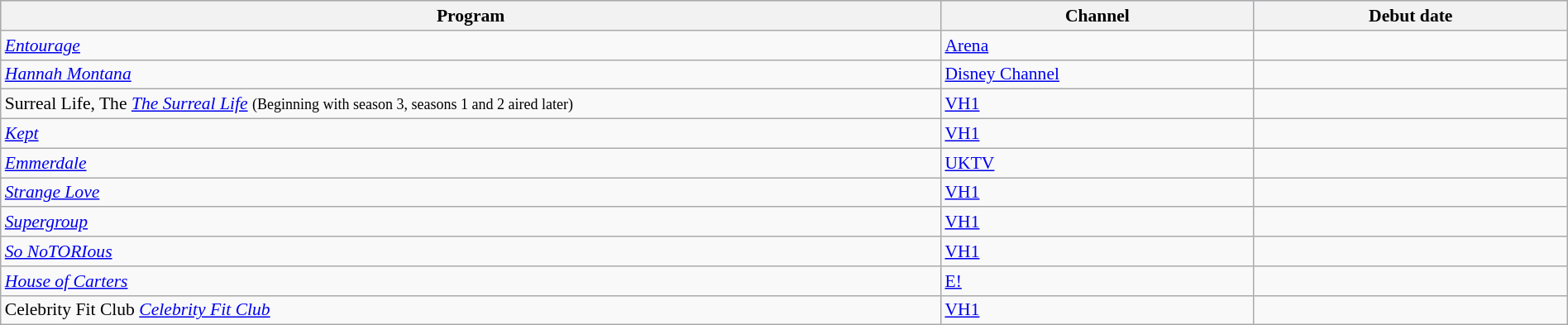<table class="wikitable sortable" width="100%" style="font-size:90%;">
<tr bgcolor="#C1D8FF" style="background:#C1D8FF;">
<th width=60%>Program</th>
<th width=20%>Channel</th>
<th width=20%>Debut date</th>
</tr>
<tr>
<td> <em><a href='#'>Entourage</a></em></td>
<td><a href='#'>Arena</a></td>
<td></td>
</tr>
<tr>
<td> <em><a href='#'>Hannah Montana</a></em></td>
<td><a href='#'>Disney Channel</a></td>
<td></td>
</tr>
<tr>
<td><span>Surreal Life, The</span>  <em><a href='#'>The Surreal Life</a></em> <small>(Beginning with season 3, seasons 1 and 2 aired later)</small></td>
<td><a href='#'>VH1</a></td>
<td></td>
</tr>
<tr>
<td> <em><a href='#'>Kept</a></em></td>
<td><a href='#'>VH1</a></td>
<td></td>
</tr>
<tr>
<td> <em><a href='#'>Emmerdale</a></em></td>
<td><a href='#'>UKTV</a></td>
<td></td>
</tr>
<tr>
<td> <em><a href='#'>Strange Love</a></em></td>
<td><a href='#'>VH1</a></td>
<td></td>
</tr>
<tr>
<td> <em><a href='#'>Supergroup</a></em></td>
<td><a href='#'>VH1</a></td>
<td></td>
</tr>
<tr>
<td> <em><a href='#'>So NoTORIous</a></em></td>
<td><a href='#'>VH1</a></td>
<td></td>
</tr>
<tr>
<td> <em><a href='#'>House of Carters</a></em></td>
<td><a href='#'>E!</a></td>
<td></td>
</tr>
<tr>
<td><span>Celebrity Fit Club</span>  <em><a href='#'>Celebrity Fit Club</a></em></td>
<td><a href='#'>VH1</a></td>
<td></td>
</tr>
</table>
